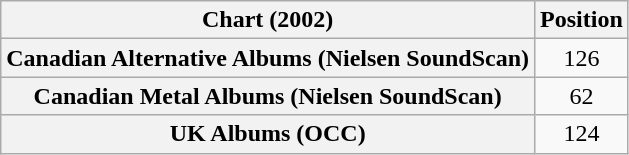<table class="wikitable sortable plainrowheaders" style="text-align:center">
<tr>
<th scope="column">Chart (2002)</th>
<th scope="column">Position</th>
</tr>
<tr>
<th scope="row">Canadian Alternative Albums (Nielsen SoundScan)</th>
<td>126</td>
</tr>
<tr>
<th scope="row">Canadian Metal Albums (Nielsen SoundScan)</th>
<td>62</td>
</tr>
<tr>
<th scope="row">UK Albums (OCC)</th>
<td>124</td>
</tr>
</table>
